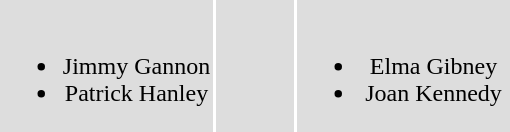<table>
<tr align=center bgcolor="#dddddd">
<td width="140" valign="top"><br><ul><li>Jimmy Gannon</li><li>Patrick Hanley</li></ul></td>
<td width="50"> </td>
<td width="140" valign="top"><br><ul><li>Elma Gibney</li><li>Joan Kennedy</li></ul></td>
</tr>
</table>
